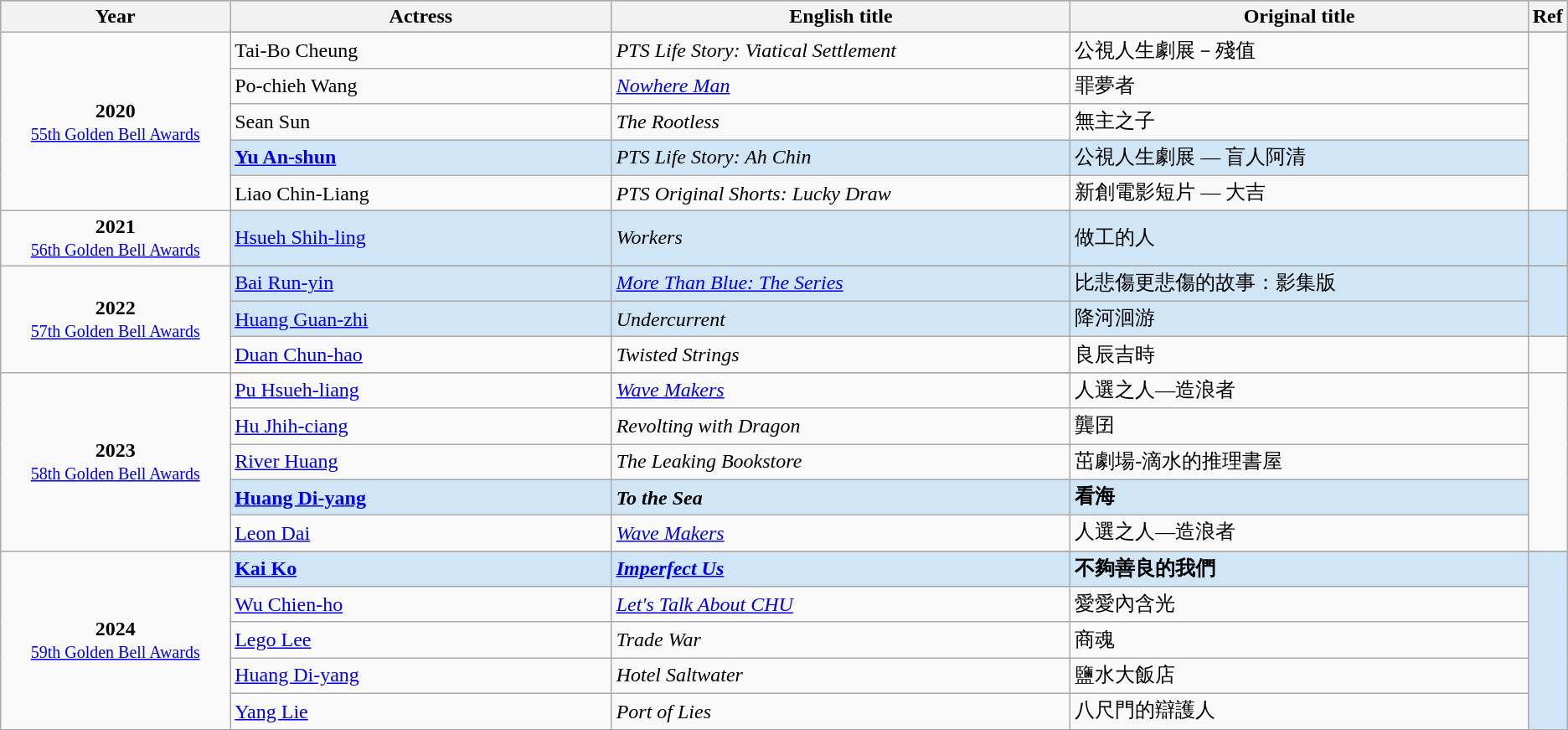<table class="wikitable">
<tr style="background:#bebebe;">
<th style="width:15%;">Year</th>
<th style="width:25%;">Actress</th>
<th style="width:30%;">English title</th>
<th style="width:30%;">Original title</th>
<th style="width:2%;">Ref</th>
</tr>
<tr>
<td rowspan=6 style="text-align:center"><strong>2020</strong> <br> <small><a href='#'>55th Golden Bell Awards</a></small></td>
</tr>
<tr>
<td>Tai-Bo Cheung</td>
<td><em>PTS Life Story: Viatical Settlement</em></td>
<td>公視人生劇展－殘值</td>
<td rowspan=5></td>
</tr>
<tr>
<td>Po-chieh Wang</td>
<td><em><a href='#'>Nowhere Man</a></em></td>
<td>罪夢者</td>
</tr>
<tr>
<td>Sean Sun</td>
<td><em>The Rootless</em></td>
<td>無主之子</td>
</tr>
<tr style="background:#d0e5f5;">
<td><strong><a href='#'>Yu An-shun</a></strong></td>
<td><em>PTS Life Story: Ah Chin</em></td>
<td>公視人生劇展 — 盲人阿清</td>
</tr>
<tr>
<td>Liao Chin-Liang</td>
<td><em>PTS Original Shorts: Lucky Draw</em></td>
<td>新創電影短片 — 大吉</td>
</tr>
<tr>
<td rowspan=2 style="text-align:center"><strong>2021</strong> <br> <small><a href='#'>56th Golden Bell Awards</a></small></td>
</tr>
<tr style="background:#d0e5f5;">
<td><a href='#'>Hsueh Shih-ling</a></td>
<td><em>Workers</em></td>
<td>做工的人</td>
<td rowspan=1></td>
</tr>
<tr>
<td rowspan=4 style="text-align:center"><strong>2022</strong> <br> <small><a href='#'>57th Golden Bell Awards</a></small></td>
</tr>
<tr style="background:#d0e5f5;">
<td><a href='#'>Bai Run-yin</a></td>
<td><em><a href='#'>More Than Blue: The Series</a></em></td>
<td>比悲傷更悲傷的故事：影集版</td>
<td rowspan=2></td>
</tr>
<tr style="background:#d0e5f5;">
<td><a href='#'>Huang Guan-zhi</a></td>
<td><em>Undercurrent</em></td>
<td>降河洄游</td>
</tr>
<tr>
<td><a href='#'>Duan Chun-hao</a></td>
<td><em>Twisted Strings</em></td>
<td>良辰吉時</td>
</tr>
<tr>
<td rowspan=6 style="text-align:center"><strong>2023</strong> <br> <small><a href='#'>58th Golden Bell Awards</a></small></td>
</tr>
<tr>
<td><a href='#'>Pu Hsueh-liang</a></td>
<td><em><a href='#'>Wave Makers</a></em></td>
<td>人選之人—造浪者</td>
<td rowspan=5></td>
</tr>
<tr>
<td><a href='#'>Hu Jhih-ciang</a></td>
<td><em>Revolting with Dragon</em></td>
<td>龔囝</td>
</tr>
<tr>
<td><a href='#'>River Huang</a></td>
<td><em>The Leaking Bookstore</em></td>
<td>茁劇場-滴水的推理書屋</td>
</tr>
<tr style="background:#d0e5f5;">
<td><strong><a href='#'>Huang Di-yang</a></strong></td>
<td><strong><em>To the Sea</em></strong></td>
<td><strong>看海</strong></td>
</tr>
<tr>
<td><a href='#'>Leon Dai</a></td>
<td><em><a href='#'>Wave Makers</a></em></td>
<td>人選之人—造浪者</td>
</tr>
<tr>
<td rowspan=6 style="text-align:center"><strong>2024</strong> <br> <small><a href='#'>59th Golden Bell Awards</a></small></td>
</tr>
<tr style="background:#d0e5f5;">
<td><strong><a href='#'>Kai Ko</a></strong></td>
<td><strong><em><a href='#'>Imperfect Us</a></em></strong></td>
<td><strong>不夠善良的我們</strong></td>
<td rowspan=5></td>
</tr>
<tr>
<td><a href='#'>Wu Chien-ho</a></td>
<td><em><a href='#'>Let's Talk About CHU</a></em></td>
<td>愛愛內含光</td>
</tr>
<tr>
<td><a href='#'>Lego Lee</a></td>
<td><em>Trade War</em></td>
<td>商魂</td>
</tr>
<tr>
<td><a href='#'>Huang Di-yang</a></td>
<td><em>Hotel Saltwater</em></td>
<td>鹽水大飯店</td>
</tr>
<tr>
<td><a href='#'>Yang Lie</a></td>
<td><em>Port of Lies</em></td>
<td>八尺門的辯護人</td>
</tr>
</table>
